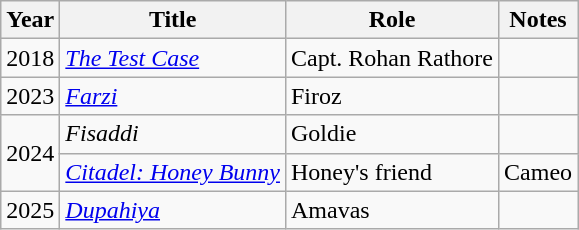<table class="wikitable sortable">
<tr>
<th>Year</th>
<th>Title</th>
<th>Role</th>
<th class="unsortable">Notes</th>
</tr>
<tr>
<td>2018</td>
<td><em><a href='#'>The Test Case</a></em></td>
<td>Capt. Rohan Rathore</td>
<td></td>
</tr>
<tr>
<td>2023</td>
<td><em><a href='#'>Farzi</a></em></td>
<td>Firoz</td>
<td></td>
</tr>
<tr>
<td rowspan=2>2024</td>
<td><em>Fisaddi</em></td>
<td>Goldie</td>
<td></td>
</tr>
<tr>
<td><em><a href='#'>Citadel: Honey Bunny</a></em></td>
<td>Honey's friend</td>
<td>Cameo</td>
</tr>
<tr>
<td>2025</td>
<td><em><a href='#'>Dupahiya</a></em></td>
<td>Amavas</td>
<td></td>
</tr>
</table>
